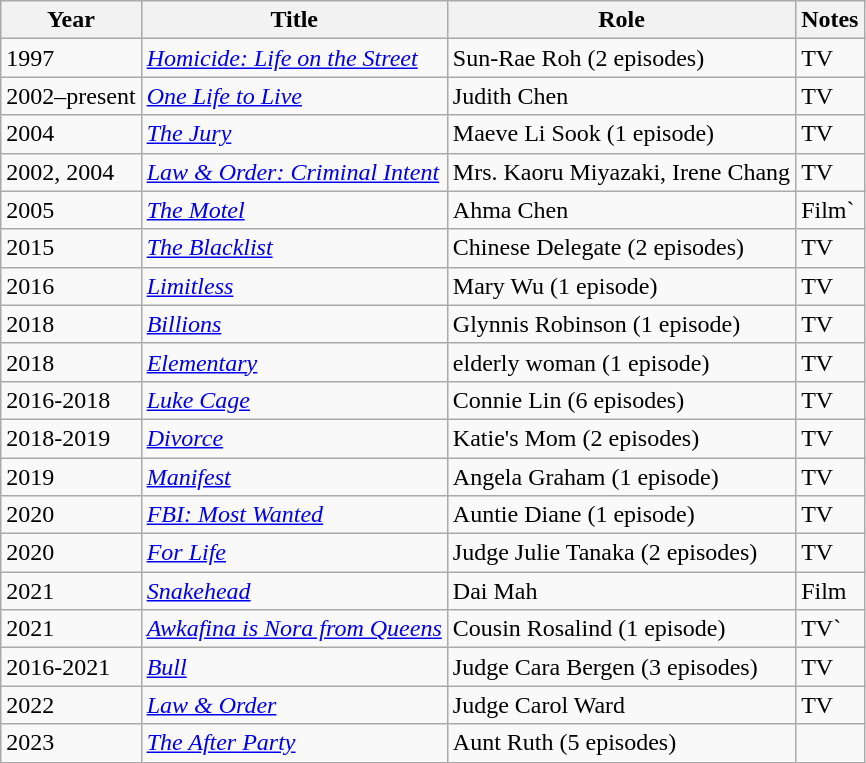<table class="wikitable">
<tr>
<th>Year</th>
<th>Title</th>
<th>Role</th>
<th>Notes</th>
</tr>
<tr>
<td>1997</td>
<td><em><a href='#'>Homicide: Life on the Street</a></em></td>
<td>Sun-Rae Roh (2 episodes)</td>
<td>TV</td>
</tr>
<tr>
<td>2002–present</td>
<td><em><a href='#'>One Life to Live</a></em></td>
<td>Judith Chen</td>
<td>TV</td>
</tr>
<tr>
<td>2004</td>
<td><em><a href='#'>The Jury</a></em></td>
<td>Maeve Li Sook (1 episode)</td>
<td>TV</td>
</tr>
<tr>
<td>2002, 2004</td>
<td><em><a href='#'>Law & Order: Criminal Intent</a></em></td>
<td>Mrs. Kaoru Miyazaki, Irene Chang</td>
<td>TV</td>
</tr>
<tr>
<td>2005</td>
<td><em><a href='#'>The Motel</a></em></td>
<td>Ahma Chen</td>
<td>Film`</td>
</tr>
<tr>
<td>2015</td>
<td><em><a href='#'>The Blacklist</a></em></td>
<td>Chinese Delegate (2 episodes)</td>
<td>TV</td>
</tr>
<tr>
<td>2016</td>
<td><em><a href='#'>Limitless</a></em></td>
<td>Mary Wu (1 episode)</td>
<td>TV</td>
</tr>
<tr>
<td>2018</td>
<td><em><a href='#'>Billions</a></em></td>
<td>Glynnis Robinson (1 episode)</td>
<td>TV</td>
</tr>
<tr>
<td>2018</td>
<td><em><a href='#'>Elementary</a></em></td>
<td>elderly woman (1 episode)</td>
<td>TV</td>
</tr>
<tr>
<td>2016-2018</td>
<td><em><a href='#'>Luke Cage</a></em></td>
<td>Connie Lin (6 episodes)</td>
<td>TV</td>
</tr>
<tr>
<td>2018-2019</td>
<td><em><a href='#'>Divorce</a></em></td>
<td>Katie's Mom (2 episodes)</td>
<td>TV</td>
</tr>
<tr>
<td>2019</td>
<td><em><a href='#'>Manifest</a></em></td>
<td>Angela Graham (1 episode)</td>
<td>TV</td>
</tr>
<tr>
<td>2020</td>
<td><em><a href='#'>FBI: Most Wanted</a></em></td>
<td>Auntie Diane (1 episode)</td>
<td>TV</td>
</tr>
<tr>
<td>2020</td>
<td><a href='#'><em>For Life</em></a></td>
<td>Judge Julie Tanaka (2 episodes)</td>
<td>TV</td>
</tr>
<tr>
<td>2021</td>
<td><em><a href='#'>Snakehead</a></em></td>
<td>Dai Mah</td>
<td>Film</td>
</tr>
<tr>
<td>2021</td>
<td><em><a href='#'>Awkafina is Nora from Queens</a></em></td>
<td>Cousin Rosalind (1 episode)</td>
<td>TV`</td>
</tr>
<tr>
<td>2016-2021</td>
<td><em><a href='#'>Bull</a></em></td>
<td>Judge Cara Bergen (3 episodes)</td>
<td>TV</td>
</tr>
<tr>
<td>2022</td>
<td><em><a href='#'>Law & Order</a></em></td>
<td>Judge Carol Ward</td>
<td>TV</td>
</tr>
<tr>
<td>2023</td>
<td><a href='#'><em>The After Party</em></a></td>
<td>Aunt Ruth (5 episodes)</td>
<td></td>
</tr>
</table>
